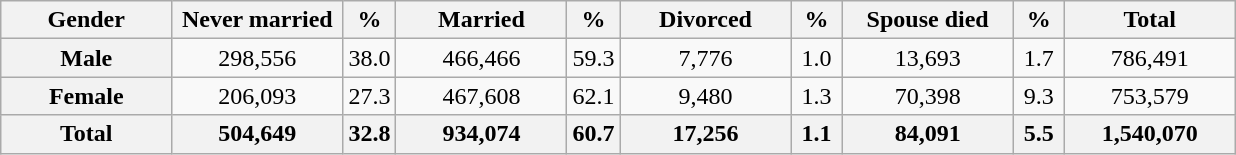<table class="wikitable">
<tr>
<th style="width:80pt;">Gender</th>
<th style="width:80pt;">Never married</th>
<th style="width:20pt;">%</th>
<th style="width:80pt;">Married</th>
<th style="width:20pt;">%</th>
<th style="width:80pt;">Divorced</th>
<th style="width:20pt;">%</th>
<th style="width:80pt;">Spouse died</th>
<th style="width:20pt;">%</th>
<th style="width:80pt;">Total</th>
</tr>
<tr>
<th style="width:80pt;">Male</th>
<td style="text-align:center;">298,556</td>
<td style="text-align:center;">38.0</td>
<td style="text-align:center;">466,466</td>
<td style="text-align:center;">59.3</td>
<td style="text-align:center;">7,776</td>
<td style="text-align:center;">1.0</td>
<td style="text-align:center;">13,693</td>
<td style="text-align:center;">1.7</td>
<td style="text-align:center;">786,491</td>
</tr>
<tr>
<th style="width:80pt;">Female</th>
<td style="text-align:center;">206,093</td>
<td style="text-align:center;">27.3</td>
<td style="text-align:center;">467,608</td>
<td style="text-align:center;">62.1</td>
<td style="text-align:center;">9,480</td>
<td style="text-align:center;">1.3</td>
<td style="text-align:center;">70,398</td>
<td style="text-align:center;">9.3</td>
<td style="text-align:center;">753,579</td>
</tr>
<tr>
<th>Total</th>
<th>504,649</th>
<th>32.8</th>
<th>934,074</th>
<th>60.7</th>
<th>17,256</th>
<th>1.1</th>
<th>84,091</th>
<th>5.5</th>
<th>1,540,070</th>
</tr>
</table>
